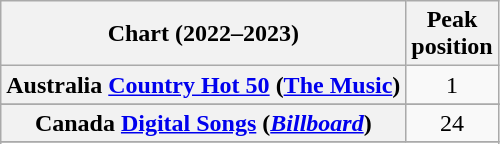<table class="wikitable sortable plainrowheaders" style="text-align:center;">
<tr>
<th scope="col">Chart (2022–2023)</th>
<th scope="col">Peak<br>position</th>
</tr>
<tr>
<th scope="row">Australia <a href='#'>Country Hot 50</a> (<a href='#'>The Music</a>)</th>
<td>1</td>
</tr>
<tr>
</tr>
<tr>
<th scope="row">Canada <a href='#'>Digital Songs</a> (<a href='#'><em>Billboard</em></a>)</th>
<td>24</td>
</tr>
<tr>
</tr>
<tr>
</tr>
<tr>
</tr>
</table>
